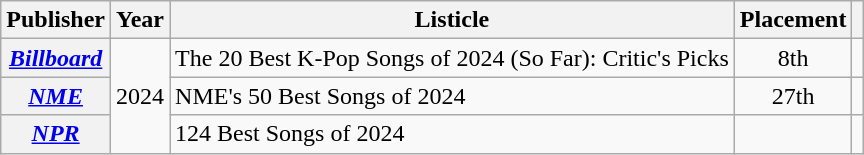<table class="wikitable plainrowheaders sortable" style="text-align:center">
<tr>
<th scope="col">Publisher</th>
<th scope="col">Year</th>
<th scope="col">Listicle</th>
<th scope="col">Placement</th>
<th scope="col" class="unsortable"></th>
</tr>
<tr>
<th scope="row"><em><a href='#'>Billboard</a></em></th>
<td rowspan="3">2024</td>
<td style="text-align:left">The 20 Best K-Pop Songs of 2024 (So Far): Critic's Picks</td>
<td>8th</td>
<td></td>
</tr>
<tr>
<th scope="row"><em><a href='#'>NME</a></em></th>
<td style="text-align:left">NME's 50 Best Songs of 2024</td>
<td>27th</td>
<td></td>
</tr>
<tr>
<th scope="row"><em><a href='#'>NPR</a></em></th>
<td style="text-align:left">124 Best Songs of 2024</td>
<td></td>
<td style="text-align: center;"></td>
</tr>
</table>
